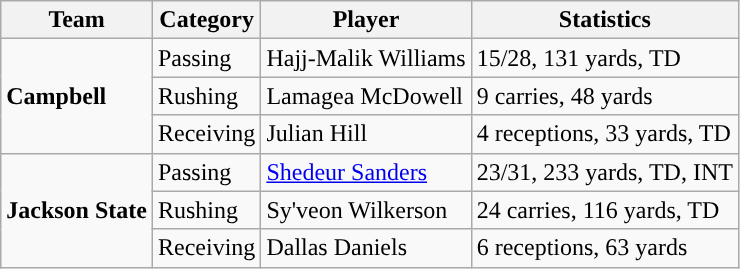<table class="wikitable" style="float: left;">
<tr>
<th>Team</th>
<th>Category</th>
<th>Player</th>
<th>Statistics</th>
</tr>
<tr>
<td rowspan=3><strong>Campbell</strong></td>
<td>Passing</td>
<td>Hajj-Malik Williams</td>
<td>15/28, 131 yards, TD</td>
</tr>
<tr>
<td>Rushing</td>
<td>Lamagea McDowell</td>
<td>9 carries, 48 yards</td>
</tr>
<tr>
<td>Receiving</td>
<td>Julian Hill</td>
<td>4 receptions, 33 yards, TD</td>
</tr>
<tr>
<td rowspan=3><strong>Jackson State</strong></td>
<td>Passing</td>
<td><a href='#'>Shedeur Sanders</a></td>
<td>23/31, 233 yards, TD, INT</td>
</tr>
<tr>
<td>Rushing</td>
<td>Sy'veon Wilkerson</td>
<td>24 carries, 116 yards, TD</td>
</tr>
<tr>
<td>Receiving</td>
<td>Dallas Daniels</td>
<td>6 receptions, 63 yards</td>
</tr>
</table>
